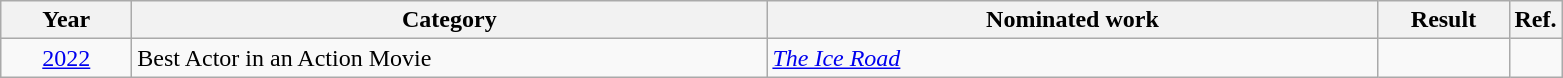<table class=wikitable>
<tr>
<th scope="col" style="width:5em;">Year</th>
<th scope="col" style="width:26em;">Category</th>
<th scope="col" style="width:25em;">Nominated work</th>
<th scope="col" style="width:5em;">Result</th>
<th>Ref.</th>
</tr>
<tr>
<td style="text-align:center;"><a href='#'>2022</a></td>
<td>Best Actor in an Action Movie</td>
<td><em><a href='#'>The Ice Road</a></em></td>
<td></td>
<td style="text-align:center;"></td>
</tr>
</table>
